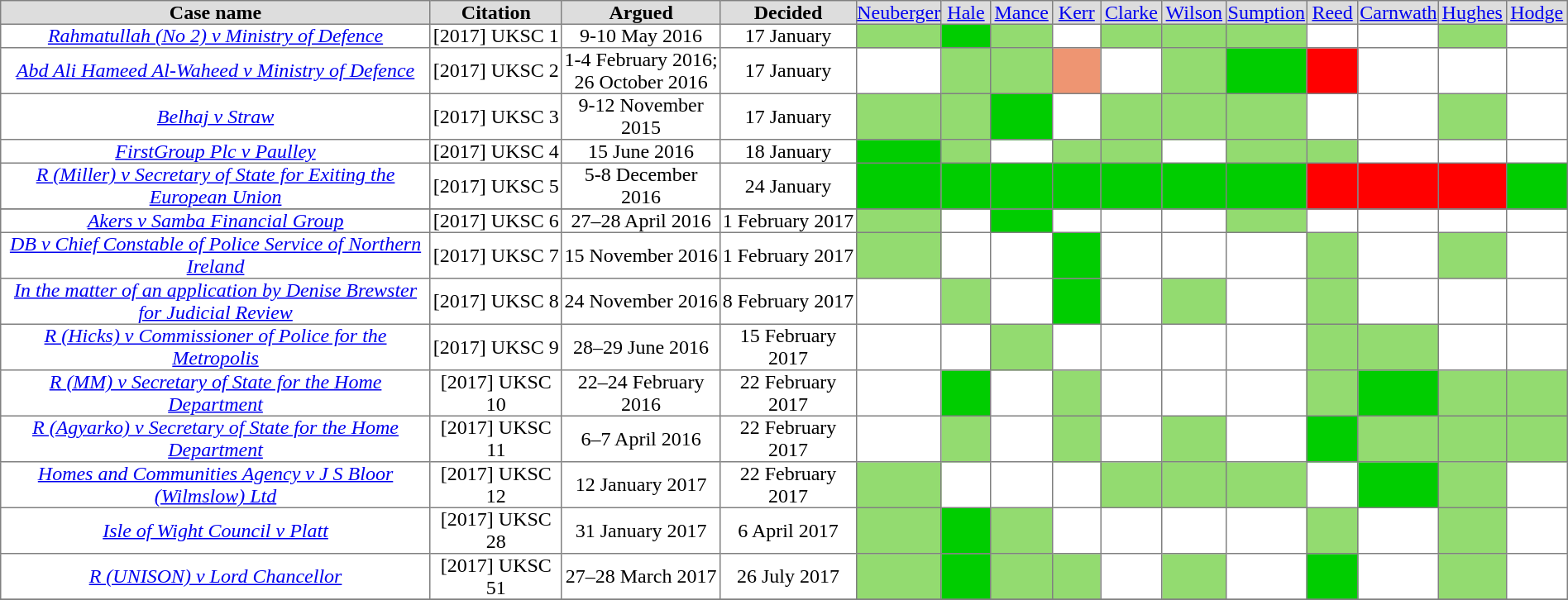<table align=center cellpadding="0" cellspacing="1" border="1" style="border-collapse:collapse;" width=100%>
<tr bgcolor=#DDDDDD align=center>
<th width=1300px>Case name</th>
<th width=290px>Citation</th>
<th width=350px>Argued</th>
<th width=300px>Decided</th>
<td width=70px><a href='#'>Neuberger</a></td>
<td width=70px><a href='#'>Hale</a></td>
<td width=70px><a href='#'>Mance</a></td>
<td width=70px><a href='#'>Kerr</a></td>
<td width=70px><a href='#'>Clarke</a></td>
<td width=70px><a href='#'>Wilson</a></td>
<td width=70px><a href='#'>Sumption</a></td>
<td width=70px><a href='#'>Reed</a></td>
<td width=70px><a href='#'>Carnwath</a></td>
<td width=70px><a href='#'>Hughes</a></td>
<td width=70px><a href='#'>Hodge</a></td>
</tr>
<tr>
<td align="center"><em><a href='#'>Rahmatullah (No 2) v Ministry of Defence</a></em></td>
<td align="center">[2017] UKSC 1</td>
<td align="center">9-10 May 2016</td>
<td align="center">17 January</td>
<td bgcolor=93DB70></td>
<td bgcolor=00CD00></td>
<td bgcolor=93DB70></td>
<td bgcolor=></td>
<td bgcolor=93DB70></td>
<td bgcolor=93DB70></td>
<td bgcolor=93DB70></td>
<td bgcolor=></td>
<td bgcolor=></td>
<td bgcolor=93DB70></td>
<td bgcolor=></td>
</tr>
<tr>
<td align="center"><em><a href='#'>Abd Ali Hameed Al-Waheed v Ministry of Defence</a></em></td>
<td align="center">[2017] UKSC 2</td>
<td align="center">1-4 February 2016; 26 October 2016</td>
<td align="center">17 January</td>
<td bgcolor=></td>
<td bgcolor=93DB70></td>
<td bgcolor=93DB70></td>
<td bgcolor=EE9572></td>
<td bgcolor=></td>
<td bgcolor=93DB70></td>
<td bgcolor=00CD00></td>
<td bgcolor=red></td>
<td bgcolor=></td>
<td bgcolor=></td>
<td bgcolor=></td>
</tr>
<tr>
<td align="center"><em><a href='#'>Belhaj v Straw</a></em></td>
<td align="center">[2017] UKSC 3</td>
<td align="center">9-12 November 2015</td>
<td align="center">17 January</td>
<td bgcolor=93DB70></td>
<td bgcolor=93DB70></td>
<td bgcolor=00CD00></td>
<td bgcolor=></td>
<td bgcolor=93DB70></td>
<td bgcolor=93DB70></td>
<td bgcolor=93DB70></td>
<td bgcolor=></td>
<td bgcolor=></td>
<td bgcolor=93DB70></td>
<td bgcolor=></td>
</tr>
<tr>
<td align="center"><em><a href='#'>FirstGroup Plc v Paulley</a></em></td>
<td align="center">[2017] UKSC 4</td>
<td align="center">15 June 2016</td>
<td align="center">18 January</td>
<td bgcolor=00CD00></td>
<td bgcolor=93DB70></td>
<td bgcolor=></td>
<td bgcolor=93DB70></td>
<td bgcolor=93DB70></td>
<td bgcolor=></td>
<td bgcolor=93DB70></td>
<td bgcolor=93DB70></td>
<td bgcolor=></td>
<td bgcolor=></td>
<td bgcolor=></td>
</tr>
<tr>
<td align="center"><em><a href='#'>R (Miller) v Secretary of State for Exiting the European Union</a></em></td>
<td align="center">[2017] UKSC 5</td>
<td align="center">5-8 December 2016</td>
<td align="center">24 January</td>
<td bgcolor=00CD00></td>
<td bgcolor=00CD00></td>
<td bgcolor=00CD00></td>
<td bgcolor=00CD00></td>
<td bgcolor=00CD00></td>
<td bgcolor=00CD00></td>
<td bgcolor=00CD00></td>
<td bgcolor=red></td>
<td bgcolor=red></td>
<td bgcolor=red></td>
<td bgcolor=00CD00></td>
</tr>
<tr>
</tr>
<tr>
<td align="center"><em><a href='#'>Akers v Samba Financial Group</a></em></td>
<td align="center">[2017] UKSC 6</td>
<td align="center">27–28 April 2016</td>
<td align="center">1 February 2017</td>
<td bgcolor=93DB70></td>
<td bgcolor=></td>
<td bgcolor=00CD00></td>
<td bgcolor=></td>
<td bgcolor=></td>
<td bgcolor=></td>
<td bgcolor= 93DB70></td>
<td bgcolor=></td>
<td bgcolor=></td>
<td bgcolor=></td>
<td bgcolor=></td>
</tr>
<tr>
<td align="center"><em><a href='#'>DB v Chief Constable of Police Service of Northern Ireland</a></em></td>
<td align="center">[2017] UKSC 7</td>
<td align="center">15 November 2016</td>
<td align="center">1 February 2017</td>
<td bgcolor=93DB70></td>
<td bgcolor=></td>
<td bgcolor=></td>
<td bgcolor=00CD00></td>
<td bgcolor=></td>
<td bgcolor=></td>
<td bgcolor=></td>
<td bgcolor=93DB70></td>
<td bgcolor=></td>
<td bgcolor=93DB70></td>
<td bgcolor=></td>
</tr>
<tr>
<td align="center"><em><a href='#'>In the matter of an application by Denise Brewster for Judicial Review</a></em></td>
<td align="center">[2017] UKSC 8</td>
<td align="center">24 November 2016</td>
<td align="center">8 February 2017</td>
<td bgcolor=></td>
<td bgcolor=93DB70></td>
<td bgcolor=></td>
<td bgcolor=00CD00></td>
<td bgcolor=></td>
<td bgcolor=93DB70></td>
<td bgcolor=></td>
<td bgcolor=93DB70></td>
<td bgcolor=></td>
<td bgcolor=></td>
<td bgcolor=></td>
</tr>
<tr>
<td align="center"><em><a href='#'>R (Hicks) v Commissioner of Police for the Metropolis</a></em></td>
<td align="center">[2017] UKSC 9</td>
<td align="center">28–29 June 2016</td>
<td align="center">15 February 2017</td>
<td bgcolor=></td>
<td bgcolor=></td>
<td bgcolor=93DB70></td>
<td bgcolor=></td>
<td bgcolor=></td>
<td bgcolor=></td>
<td bgcolor=></td>
<td bgcolor=93DB70></td>
<td bgcolor=93DB70></td>
<td bgcolor=></td>
<td bgcolor=></td>
</tr>
<tr>
<td align="center"><em><a href='#'>R (MM) v Secretary of State for the Home Department</a></em></td>
<td align="center">[2017] UKSC 10</td>
<td align="center">22–24 February 2016</td>
<td align="center">22 February 2017</td>
<td bgcolor=></td>
<td bgcolor=00CD00></td>
<td bgcolor=></td>
<td bgcolor=93DB70></td>
<td bgcolor=></td>
<td bgcolor=></td>
<td bgcolor=></td>
<td bgcolor=93DB70></td>
<td bgcolor=00CD00></td>
<td bgcolor=93DB70></td>
<td bgcolor=93DB70></td>
</tr>
<tr>
<td align="center"><em><a href='#'>R (Agyarko) v Secretary of State for the Home Department</a></em></td>
<td align="center">[2017] UKSC 11</td>
<td align="center">6–7 April 2016</td>
<td align="center">22 February 2017</td>
<td bgcolor=></td>
<td bgcolor=93DB70></td>
<td bgcolor=></td>
<td bgcolor=93DB70></td>
<td bgcolor=></td>
<td bgcolor=93DB70></td>
<td bgcolor=></td>
<td bgcolor=00CD00></td>
<td bgcolor=93DB70></td>
<td bgcolor=93DB70></td>
<td bgcolor=93DB70></td>
</tr>
<tr>
<td align="center"><em><a href='#'>Homes and Communities Agency v J S Bloor (Wilmslow) Ltd</a></em></td>
<td align="center">[2017] UKSC 12</td>
<td align="center">12 January 2017</td>
<td align="center">22 February 2017</td>
<td bgcolor=93DB70></td>
<td bgcolor=></td>
<td bgcolor=></td>
<td bgcolor=></td>
<td bgcolor=93DB70></td>
<td bgcolor=93DB70></td>
<td bgcolor=93DB70></td>
<td bgcolor=></td>
<td bgcolor=00CD00></td>
<td bgcolor=93DB70></td>
<td bgcolor=></td>
</tr>
<tr>
<td align="center"><em><a href='#'>Isle of Wight Council v Platt</a></em></td>
<td align="center">[2017] UKSC 28</td>
<td align="center">31 January 2017</td>
<td align="center">6 April 2017</td>
<td bgcolor=93DB70></td>
<td bgcolor=00CD00></td>
<td bgcolor=93DB70></td>
<td bgcolor=></td>
<td bgcolor=></td>
<td bgcolor=></td>
<td bgcolor=></td>
<td bgcolor=93DB70></td>
<td bgcolor=></td>
<td bgcolor=93DB70></td>
<td bgcolor=></td>
</tr>
<tr>
<td align="center"><em><a href='#'>R (UNISON) v Lord Chancellor</a></em></td>
<td align="center">[2017] UKSC 51</td>
<td align="center">27–28 March 2017</td>
<td align="center">26 July 2017</td>
<td bgcolor=93DB70></td>
<td bgcolor=00CD00></td>
<td bgcolor=93DB70></td>
<td bgcolor=93DB70></td>
<td bgcolor=></td>
<td bgcolor=93DB70></td>
<td bgcolor=></td>
<td bgcolor=00CD00></td>
<td bgcolor=></td>
<td bgcolor=93DB70></td>
<td bgcolor=></td>
</tr>
<tr>
</tr>
<tr>
</tr>
</table>
